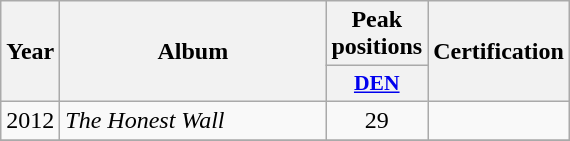<table class="wikitable">
<tr>
<th align="center" rowspan="2" width="10">Year</th>
<th align="center" rowspan="2" width="170">Album</th>
<th align="center" colspan="1" width="20">Peak positions</th>
<th align="center" rowspan="2" width="70">Certification</th>
</tr>
<tr>
<th scope="col" style="width:3em;font-size:90%;"><a href='#'>DEN</a><br></th>
</tr>
<tr>
<td style="text-align:center;">2012</td>
<td><em>The Honest Wall</em></td>
<td style="text-align:center;">29</td>
<td style="text-align:center;"></td>
</tr>
<tr>
</tr>
</table>
